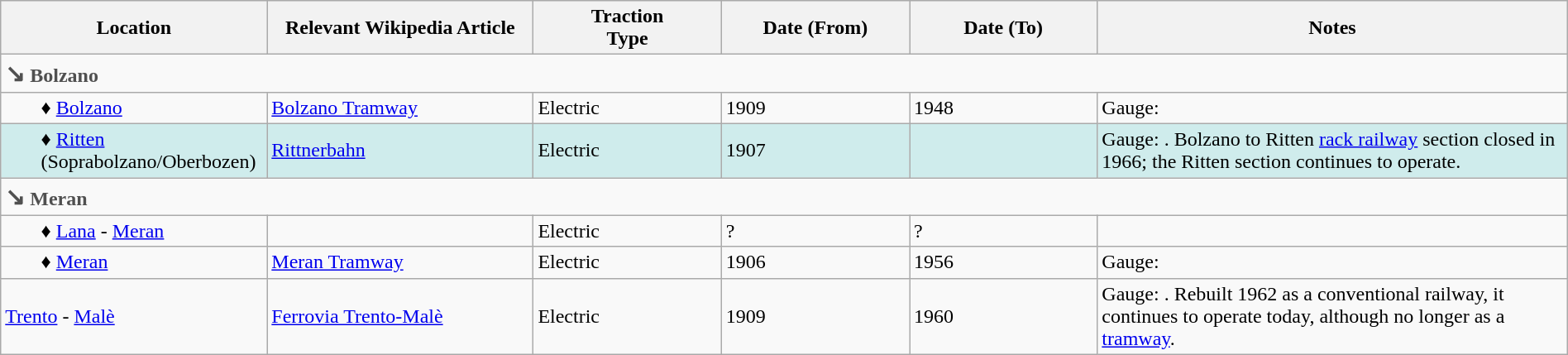<table class="wikitable" style="width:100%;">
<tr>
<th style="width:17%;">Location</th>
<th style="width:17%;">Relevant Wikipedia Article</th>
<th style="width:12%;">Traction<br>Type</th>
<th style="width:12%;">Date (From)</th>
<th style="width:12%;">Date (To)</th>
<th style="width:30%;">Notes</th>
</tr>
<tr>
<td style="color:#505050;" colspan=6><strong><big>↘</big> Bolzano</strong></td>
</tr>
<tr>
<td style="padding-left: 2em;">♦ <a href='#'>Bolzano</a></td>
<td><a href='#'>Bolzano Tramway</a></td>
<td>Electric</td>
<td>1909</td>
<td>1948</td>
<td>Gauge: </td>
</tr>
<tr style="background:#CFECEC">
<td style="padding-left: 2em;">♦ <a href='#'>Ritten</a> (Soprabolzano/Oberbozen)</td>
<td><a href='#'>Rittnerbahn</a></td>
<td>Electric</td>
<td>1907</td>
<td> </td>
<td>Gauge: . Bolzano to Ritten <a href='#'>rack railway</a> section closed in 1966; the Ritten section continues to operate.</td>
</tr>
<tr>
<td style="color:#505050;" colspan=6><strong><big>↘</big> Meran</strong></td>
</tr>
<tr>
<td style="padding-left: 2em;">♦ <a href='#'>Lana</a> - <a href='#'>Meran</a></td>
<td> </td>
<td>Electric</td>
<td>?</td>
<td>?</td>
<td> </td>
</tr>
<tr>
<td style="padding-left: 2em;">♦ <a href='#'>Meran</a></td>
<td><a href='#'>Meran Tramway</a></td>
<td>Electric</td>
<td>1906</td>
<td>1956</td>
<td>Gauge: </td>
</tr>
<tr>
<td><a href='#'>Trento</a> - <a href='#'>Malè</a></td>
<td><a href='#'>Ferrovia Trento-Malè</a></td>
<td>Electric</td>
<td>1909</td>
<td>1960</td>
<td>Gauge: . Rebuilt 1962 as a conventional railway, it continues to operate today, although no longer as a <a href='#'>tramway</a>.</td>
</tr>
</table>
